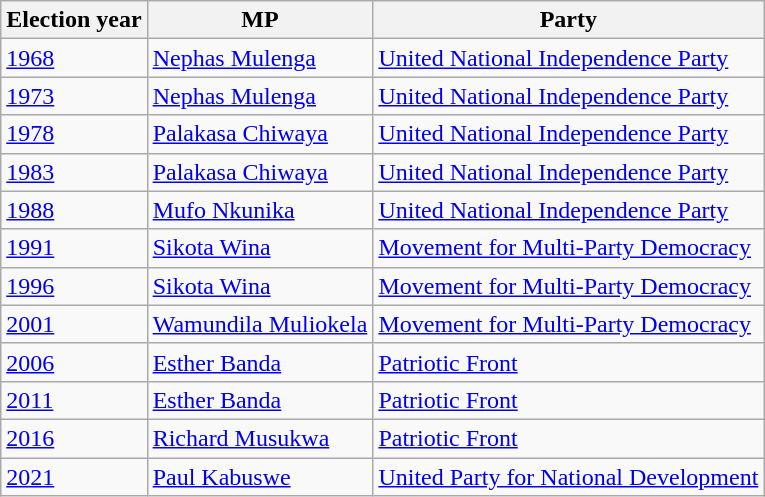<table class=wikitable>
<tr>
<th>Election year</th>
<th>MP</th>
<th>Party</th>
</tr>
<tr>
<td><a href='#'>1968</a></td>
<td><a href='#'>Nephas Mulenga</a></td>
<td><a href='#'>United National Independence Party</a></td>
</tr>
<tr>
<td><a href='#'>1973</a></td>
<td><a href='#'>Nephas Mulenga</a></td>
<td><a href='#'>United National Independence Party</a></td>
</tr>
<tr>
<td><a href='#'>1978</a></td>
<td><a href='#'>Palakasa Chiwaya</a></td>
<td><a href='#'>United National Independence Party</a></td>
</tr>
<tr>
<td><a href='#'>1983</a></td>
<td><a href='#'>Palakasa Chiwaya</a></td>
<td><a href='#'>United National Independence Party</a></td>
</tr>
<tr>
<td><a href='#'>1988</a></td>
<td><a href='#'>Mufo Nkunika</a></td>
<td><a href='#'>United National Independence Party</a></td>
</tr>
<tr>
<td><a href='#'>1991</a></td>
<td><a href='#'>Sikota Wina</a></td>
<td><a href='#'>Movement for Multi-Party Democracy</a></td>
</tr>
<tr>
<td><a href='#'>1996</a></td>
<td><a href='#'>Sikota Wina</a></td>
<td><a href='#'>Movement for Multi-Party Democracy</a></td>
</tr>
<tr>
<td><a href='#'>2001</a></td>
<td><a href='#'>Wamundila Muliokela</a></td>
<td><a href='#'>Movement for Multi-Party Democracy</a></td>
</tr>
<tr>
<td><a href='#'>2006</a></td>
<td><a href='#'>Esther Banda</a></td>
<td><a href='#'>Patriotic Front</a></td>
</tr>
<tr>
<td><a href='#'>2011</a></td>
<td><a href='#'>Esther Banda</a></td>
<td><a href='#'>Patriotic Front</a></td>
</tr>
<tr>
<td><a href='#'>2016</a></td>
<td><a href='#'>Richard Musukwa</a></td>
<td><a href='#'>Patriotic Front</a></td>
</tr>
<tr>
<td><a href='#'>2021</a></td>
<td><a href='#'>Paul Kabuswe</a></td>
<td><a href='#'>United Party for National Development</a></td>
</tr>
</table>
